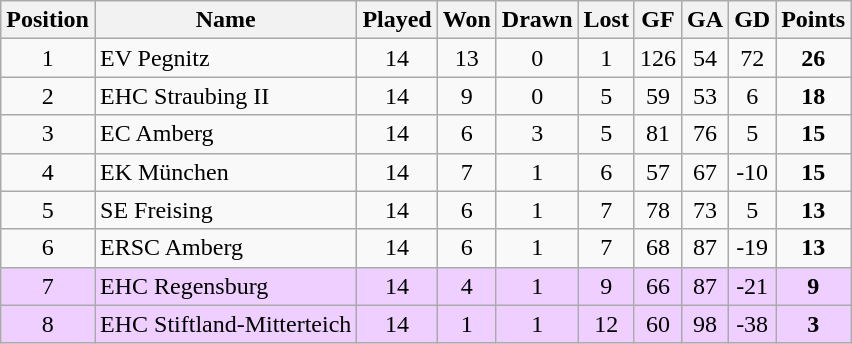<table class="wikitable">
<tr align="center">
<th>Position</th>
<th>Name</th>
<th>Played</th>
<th>Won</th>
<th>Drawn</th>
<th>Lost</th>
<th>GF</th>
<th>GA</th>
<th>GD</th>
<th>Points</th>
</tr>
<tr align="center">
<td>1</td>
<td align="left">EV Pegnitz</td>
<td>14</td>
<td>13</td>
<td>0</td>
<td>1</td>
<td>126</td>
<td>54</td>
<td>72</td>
<td><strong>26</strong></td>
</tr>
<tr align="center">
<td>2</td>
<td align="left">EHC Straubing II</td>
<td>14</td>
<td>9</td>
<td>0</td>
<td>5</td>
<td>59</td>
<td>53</td>
<td>6</td>
<td><strong>18</strong></td>
</tr>
<tr align="center">
<td>3</td>
<td align="left">EC Amberg</td>
<td>14</td>
<td>6</td>
<td>3</td>
<td>5</td>
<td>81</td>
<td>76</td>
<td>5</td>
<td><strong>15</strong></td>
</tr>
<tr align="center">
<td>4</td>
<td align="left">EK München</td>
<td>14</td>
<td>7</td>
<td>1</td>
<td>6</td>
<td>57</td>
<td>67</td>
<td>-10</td>
<td><strong>15</strong></td>
</tr>
<tr align="center">
<td>5</td>
<td align="left">SE Freising</td>
<td>14</td>
<td>6</td>
<td>1</td>
<td>7</td>
<td>78</td>
<td>73</td>
<td>5</td>
<td><strong>13</strong></td>
</tr>
<tr align="center">
<td>6</td>
<td align="left">ERSC Amberg</td>
<td>14</td>
<td>6</td>
<td>1</td>
<td>7</td>
<td>68</td>
<td>87</td>
<td>-19</td>
<td><strong>13</strong></td>
</tr>
<tr align="center" bgcolor="#efcfff">
<td>7</td>
<td align="left">EHC Regensburg</td>
<td>14</td>
<td>4</td>
<td>1</td>
<td>9</td>
<td>66</td>
<td>87</td>
<td>-21</td>
<td><strong>9</strong></td>
</tr>
<tr align="center" bgcolor="#efcfff">
<td>8</td>
<td align="left">EHC Stiftland-Mitterteich</td>
<td>14</td>
<td>1</td>
<td>1</td>
<td>12</td>
<td>60</td>
<td>98</td>
<td>-38</td>
<td><strong>3</strong></td>
</tr>
</table>
